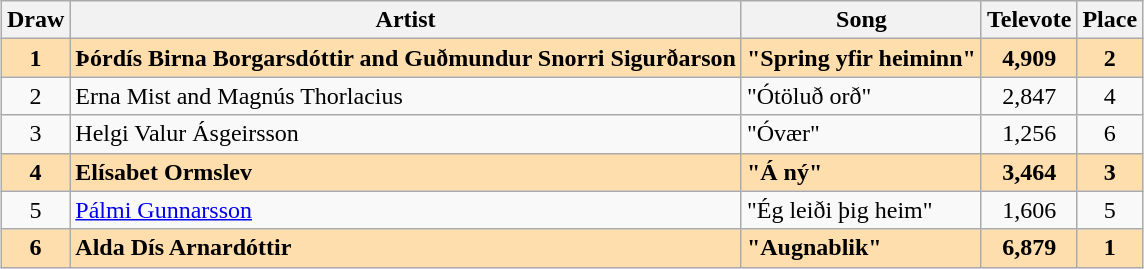<table class="sortable wikitable" style="margin: 1em auto 1em auto; text-align:center;">
<tr>
<th>Draw</th>
<th>Artist</th>
<th>Song</th>
<th>Televote</th>
<th>Place</th>
</tr>
<tr style="font-weight:bold; background:navajowhite;">
<td>1</td>
<td align="left">Þórdís Birna Borgarsdóttir and Guðmundur Snorri Sigurðarson</td>
<td align="left">"Spring yfir heiminn"</td>
<td>4,909</td>
<td>2</td>
</tr>
<tr>
<td>2</td>
<td align="left">Erna Mist and Magnús Thorlacius</td>
<td align="left">"Ótöluð orð"</td>
<td>2,847</td>
<td>4</td>
</tr>
<tr>
<td>3</td>
<td align="left">Helgi Valur Ásgeirsson</td>
<td align="left">"Óvær"</td>
<td>1,256</td>
<td>6</td>
</tr>
<tr style="font-weight:bold; background:navajowhite;">
<td>4</td>
<td align="left">Elísabet Ormslev</td>
<td align="left">"Á ný"</td>
<td>3,464</td>
<td>3</td>
</tr>
<tr>
<td>5</td>
<td align="left"><a href='#'>Pálmi Gunnarsson</a></td>
<td align="left">"Ég leiði þig heim"</td>
<td>1,606</td>
<td>5</td>
</tr>
<tr style="font-weight:bold; background:navajowhite;">
<td>6</td>
<td align="left">Alda Dís Arnardóttir</td>
<td align="left">"Augnablik"</td>
<td>6,879</td>
<td>1</td>
</tr>
</table>
